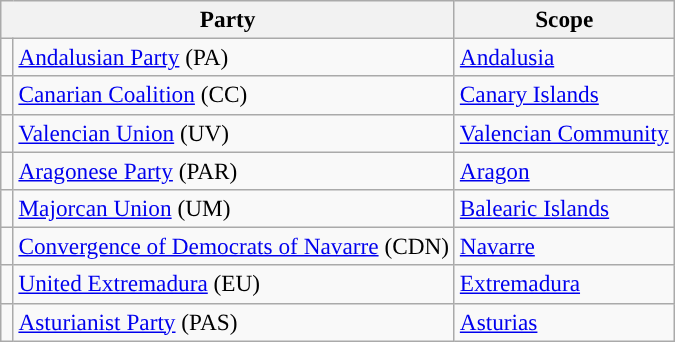<table class="wikitable" style="text-align:left; font-size:97%;">
<tr>
<th colspan="2">Party</th>
<th>Scope</th>
</tr>
<tr>
<td width="1"></td>
<td><a href='#'>Andalusian Party</a> (PA)</td>
<td><a href='#'>Andalusia</a></td>
</tr>
<tr>
<td></td>
<td><a href='#'>Canarian Coalition</a> (CC)</td>
<td><a href='#'>Canary Islands</a></td>
</tr>
<tr>
<td></td>
<td><a href='#'>Valencian Union</a> (UV)</td>
<td><a href='#'>Valencian Community</a></td>
</tr>
<tr>
<td></td>
<td><a href='#'>Aragonese Party</a> (PAR)</td>
<td><a href='#'>Aragon</a></td>
</tr>
<tr>
<td></td>
<td><a href='#'>Majorcan Union</a> (UM)</td>
<td><a href='#'>Balearic Islands</a></td>
</tr>
<tr>
<td></td>
<td><a href='#'>Convergence of Democrats of Navarre</a> (CDN)</td>
<td><a href='#'>Navarre</a></td>
</tr>
<tr>
<td></td>
<td><a href='#'>United Extremadura</a> (EU)</td>
<td><a href='#'>Extremadura</a></td>
</tr>
<tr>
<td></td>
<td><a href='#'>Asturianist Party</a> (PAS)</td>
<td><a href='#'>Asturias</a></td>
</tr>
</table>
